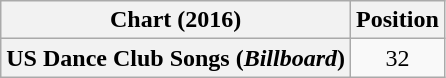<table class="wikitable plainrowheaders" style="text-align:center">
<tr>
<th>Chart (2016)</th>
<th>Position</th>
</tr>
<tr>
<th scope="row">US Dance Club Songs (<em>Billboard</em>)</th>
<td>32</td>
</tr>
</table>
